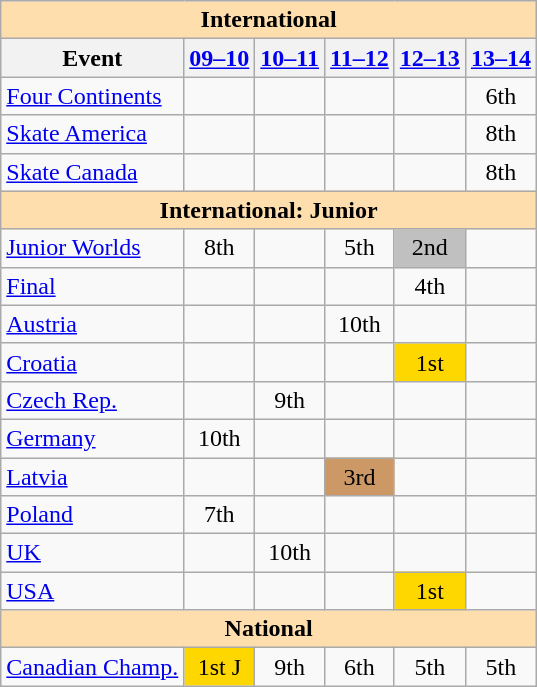<table class="wikitable" style="text-align:center">
<tr>
<th colspan="6" style="background-color: #ffdead; " align="center">International</th>
</tr>
<tr>
<th>Event</th>
<th><a href='#'>09–10</a></th>
<th><a href='#'>10–11</a></th>
<th><a href='#'>11–12</a></th>
<th><a href='#'>12–13</a></th>
<th><a href='#'>13–14</a></th>
</tr>
<tr>
<td align=left><a href='#'>Four Continents</a></td>
<td></td>
<td></td>
<td></td>
<td></td>
<td>6th</td>
</tr>
<tr>
<td align=left> <a href='#'>Skate America</a></td>
<td></td>
<td></td>
<td></td>
<td></td>
<td>8th</td>
</tr>
<tr>
<td align=left> <a href='#'>Skate Canada</a></td>
<td></td>
<td></td>
<td></td>
<td></td>
<td>8th</td>
</tr>
<tr>
<th colspan="6" style="background-color: #ffdead; " align="center">International: Junior</th>
</tr>
<tr>
<td align=left><a href='#'>Junior Worlds</a></td>
<td>8th</td>
<td></td>
<td>5th</td>
<td bgcolor=silver>2nd</td>
<td></td>
</tr>
<tr>
<td align=left> <a href='#'>Final</a></td>
<td></td>
<td></td>
<td></td>
<td>4th</td>
<td></td>
</tr>
<tr>
<td align=left> <a href='#'>Austria</a></td>
<td></td>
<td></td>
<td>10th</td>
<td></td>
<td></td>
</tr>
<tr>
<td align=left> <a href='#'>Croatia</a></td>
<td></td>
<td></td>
<td></td>
<td bgcolor=gold>1st</td>
<td></td>
</tr>
<tr>
<td align=left> <a href='#'>Czech Rep.</a></td>
<td></td>
<td>9th</td>
<td></td>
<td></td>
<td></td>
</tr>
<tr>
<td align=left> <a href='#'>Germany</a></td>
<td>10th</td>
<td></td>
<td></td>
<td></td>
<td></td>
</tr>
<tr>
<td align=left> <a href='#'>Latvia</a></td>
<td></td>
<td></td>
<td bgcolor=cc9966>3rd</td>
<td></td>
<td></td>
</tr>
<tr>
<td align=left> <a href='#'>Poland</a></td>
<td>7th</td>
<td></td>
<td></td>
<td></td>
<td></td>
</tr>
<tr>
<td align=left> <a href='#'>UK</a></td>
<td></td>
<td>10th</td>
<td></td>
<td></td>
<td></td>
</tr>
<tr>
<td align=left> <a href='#'>USA</a></td>
<td></td>
<td></td>
<td></td>
<td bgcolor=gold>1st</td>
<td></td>
</tr>
<tr>
<th colspan="6" style="background-color: #ffdead; " align="center">National</th>
</tr>
<tr>
<td align=left><a href='#'>Canadian Champ.</a></td>
<td bgcolor="gold">1st J</td>
<td>9th</td>
<td>6th</td>
<td>5th</td>
<td>5th</td>
</tr>
</table>
